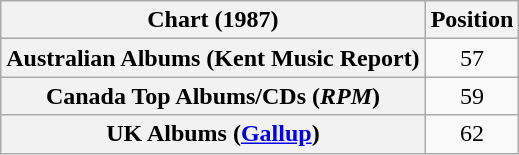<table class="wikitable sortable plainrowheaders" style="text-align:center">
<tr>
<th scope="col">Chart (1987)</th>
<th scope="col">Position</th>
</tr>
<tr>
<th scope="row">Australian Albums (Kent Music Report)</th>
<td>57</td>
</tr>
<tr>
<th scope="row">Canada Top Albums/CDs (<em>RPM</em>)</th>
<td>59</td>
</tr>
<tr>
<th scope="row">UK Albums (<a href='#'>Gallup</a>)</th>
<td>62</td>
</tr>
</table>
